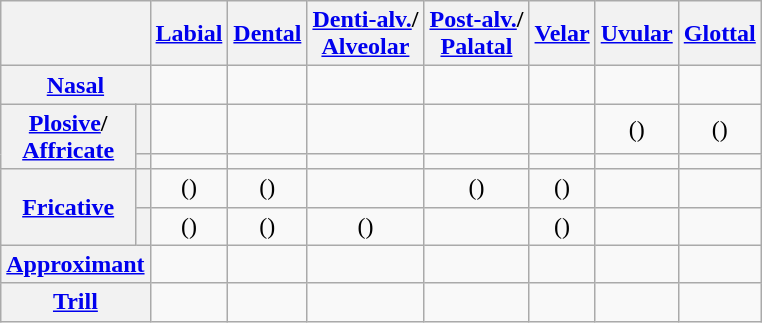<table class="wikitable" style="text-align: center;">
<tr>
<th colspan="2"></th>
<th><a href='#'>Labial</a></th>
<th><a href='#'>Dental</a></th>
<th><a href='#'>Denti-alv.</a>/<a href='#'><br>Alveolar</a></th>
<th><a href='#'>Post-alv.</a>/<br><a href='#'>Palatal</a></th>
<th><a href='#'>Velar</a></th>
<th><a href='#'>Uvular</a></th>
<th><a href='#'>Glottal</a></th>
</tr>
<tr>
<th colspan="2"><a href='#'>Nasal</a></th>
<td></td>
<td></td>
<td></td>
<td></td>
<td></td>
<td></td>
<td></td>
</tr>
<tr>
<th rowspan="2"><a href='#'>Plosive</a>/<br><a href='#'>Affricate</a></th>
<th></th>
<td></td>
<td></td>
<td></td>
<td></td>
<td></td>
<td>()</td>
<td>()</td>
</tr>
<tr>
<th></th>
<td></td>
<td></td>
<td></td>
<td></td>
<td></td>
<td></td>
<td></td>
</tr>
<tr>
<th rowspan="2"><a href='#'>Fricative</a></th>
<th></th>
<td>()</td>
<td>()</td>
<td></td>
<td>()</td>
<td>()</td>
<td></td>
<td></td>
</tr>
<tr>
<th></th>
<td>()</td>
<td>()</td>
<td>()</td>
<td></td>
<td>()</td>
<td></td>
<td></td>
</tr>
<tr>
<th colspan="2"><a href='#'>Approximant</a></th>
<td></td>
<td></td>
<td></td>
<td></td>
<td></td>
<td></td>
<td></td>
</tr>
<tr>
<th colspan="2"><a href='#'>Trill</a></th>
<td></td>
<td></td>
<td></td>
<td></td>
<td></td>
<td></td>
<td></td>
</tr>
</table>
